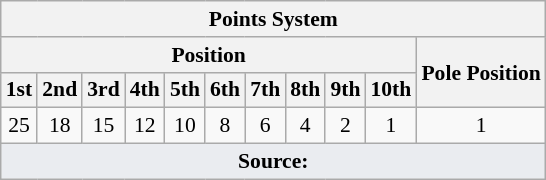<table class="wikitable" style="font-size: 90%;">
<tr>
<th colspan=15>Points System</th>
</tr>
<tr>
<th colspan=10>Position</th>
<th rowspan=2>Pole Position</th>
</tr>
<tr>
<th>1st</th>
<th>2nd</th>
<th>3rd</th>
<th>4th</th>
<th>5th</th>
<th>6th</th>
<th>7th</th>
<th>8th</th>
<th>9th</th>
<th>10th</th>
</tr>
<tr>
<td align=center>25</td>
<td align=center>18</td>
<td align=center>15</td>
<td align=center>12</td>
<td align=center>10</td>
<td align=center>8</td>
<td align=center>6</td>
<td align=center>4</td>
<td align=center>2</td>
<td align=center>1</td>
<td align=center>1</td>
</tr>
<tr class="sortbottom">
<td colspan="15" style="background-color:#EAECF0;text-align:center"><strong>Source:</strong></td>
</tr>
</table>
